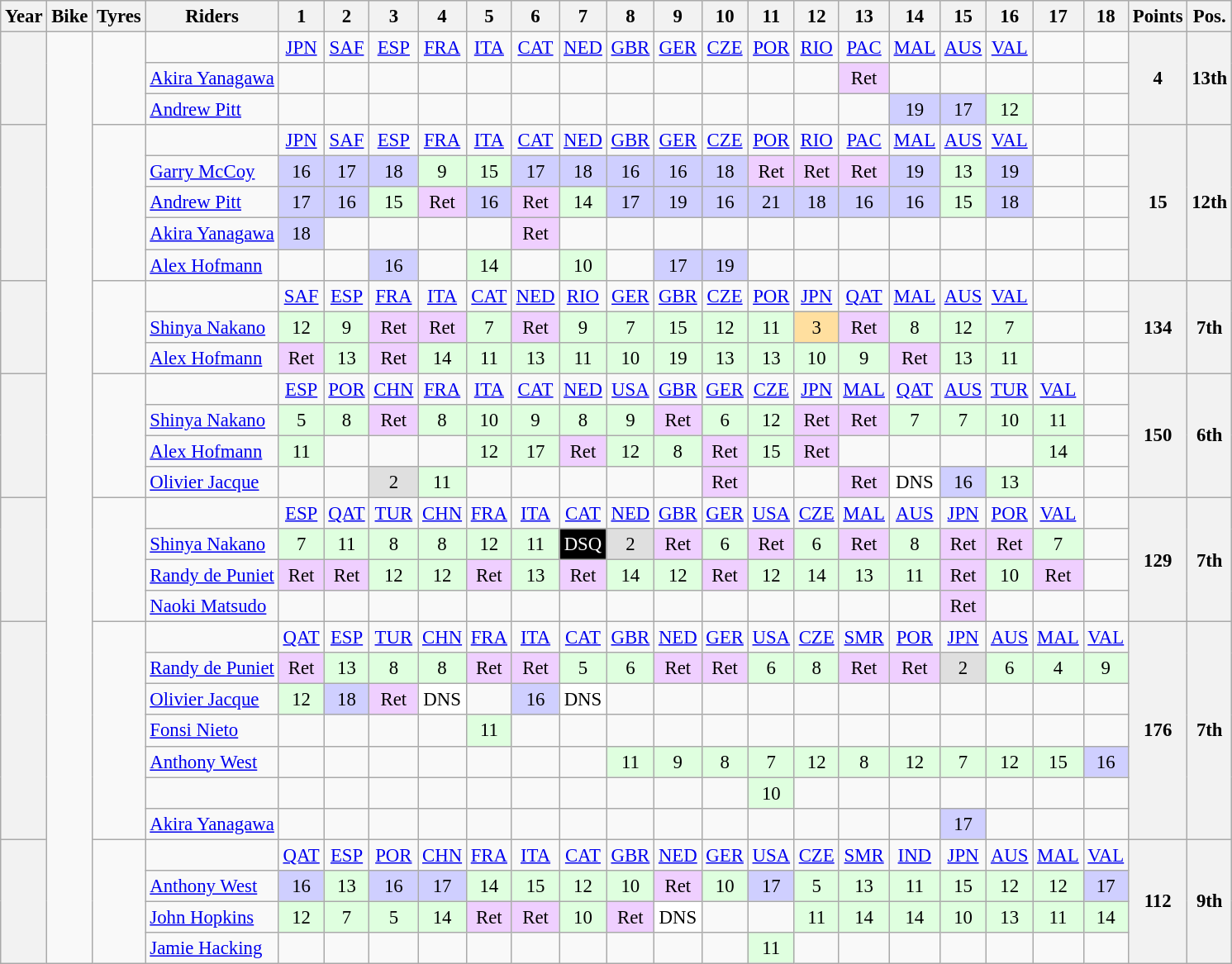<table class="wikitable" border="1" style="text-align:center; font-size:95%">
<tr>
<th scope="col">Year</th>
<th scope="col">Bike</th>
<th scope="col">Tyres</th>
<th scope="col">Riders</th>
<th scope="col">1</th>
<th scope="col">2</th>
<th scope="col">3</th>
<th scope="col">4</th>
<th scope="col">5</th>
<th scope="col">6</th>
<th scope="col">7</th>
<th scope="col">8</th>
<th scope="col">9</th>
<th scope="col">10</th>
<th scope="col">11</th>
<th scope="col">12</th>
<th scope="col">13</th>
<th scope="col">14</th>
<th scope="col">15</th>
<th scope="col">16</th>
<th scope="col">17</th>
<th scope="col">18</th>
<th scope="col">Points</th>
<th scope="col">Pos.</th>
</tr>
<tr>
<th scope="row" rowspan="3"></th>
<td rowspan="30"></td>
<td rowspan="3"></td>
<td></td>
<td><a href='#'>JPN</a></td>
<td><a href='#'>SAF</a></td>
<td><a href='#'>ESP</a></td>
<td><a href='#'>FRA</a></td>
<td><a href='#'>ITA</a></td>
<td><a href='#'>CAT</a></td>
<td><a href='#'>NED</a></td>
<td><a href='#'>GBR</a></td>
<td><a href='#'>GER</a></td>
<td><a href='#'>CZE</a></td>
<td><a href='#'>POR</a></td>
<td><a href='#'>RIO</a></td>
<td><a href='#'>PAC</a></td>
<td><a href='#'>MAL</a></td>
<td><a href='#'>AUS</a></td>
<td><a href='#'>VAL</a></td>
<td></td>
<td></td>
<th rowspan="3">4</th>
<th rowspan="3">13th</th>
</tr>
<tr>
<td align="left"> <a href='#'>Akira Yanagawa</a></td>
<td></td>
<td></td>
<td></td>
<td></td>
<td></td>
<td></td>
<td></td>
<td></td>
<td></td>
<td></td>
<td></td>
<td></td>
<td style="background:#EFCFFF;">Ret</td>
<td></td>
<td></td>
<td></td>
<td></td>
<td></td>
</tr>
<tr>
<td align="left"> <a href='#'>Andrew Pitt</a></td>
<td></td>
<td></td>
<td></td>
<td></td>
<td></td>
<td></td>
<td></td>
<td></td>
<td></td>
<td></td>
<td></td>
<td></td>
<td></td>
<td style="background:#CFCFFF;">19</td>
<td style="background:#CFCFFF;">17</td>
<td style="background:#DFFFDF;">12</td>
<td></td>
<td></td>
</tr>
<tr>
<th scope="row" rowspan="5"></th>
<td rowspan="5"></td>
<td></td>
<td><a href='#'>JPN</a></td>
<td><a href='#'>SAF</a></td>
<td><a href='#'>ESP</a></td>
<td><a href='#'>FRA</a></td>
<td><a href='#'>ITA</a></td>
<td><a href='#'>CAT</a></td>
<td><a href='#'>NED</a></td>
<td><a href='#'>GBR</a></td>
<td><a href='#'>GER</a></td>
<td><a href='#'>CZE</a></td>
<td><a href='#'>POR</a></td>
<td><a href='#'>RIO</a></td>
<td><a href='#'>PAC</a></td>
<td><a href='#'>MAL</a></td>
<td><a href='#'>AUS</a></td>
<td><a href='#'>VAL</a></td>
<td></td>
<td></td>
<th rowspan="5">15</th>
<th rowspan="5">12th</th>
</tr>
<tr>
<td align="left"> <a href='#'>Garry McCoy</a></td>
<td style="background:#CFCFFF;">16</td>
<td style="background:#CFCFFF;">17</td>
<td style="background:#CFCFFF;">18</td>
<td style="background:#DFFFDF;">9</td>
<td style="background:#DFFFDF;">15</td>
<td style="background:#CFCFFF;">17</td>
<td style="background:#CFCFFF;">18</td>
<td style="background:#CFCFFF;">16</td>
<td style="background:#CFCFFF;">16</td>
<td style="background:#CFCFFF;">18</td>
<td style="background:#EFCFFF;">Ret</td>
<td style="background:#EFCFFF;">Ret</td>
<td style="background:#EFCFFF;">Ret</td>
<td style="background:#CFCFFF;">19</td>
<td style="background:#DFFFDF;">13</td>
<td style="background:#CFCFFF;">19</td>
<td></td>
<td></td>
</tr>
<tr>
<td align="left"> <a href='#'>Andrew Pitt</a></td>
<td style="background:#CFCFFF;">17</td>
<td style="background:#CFCFFF;">16</td>
<td style="background:#DFFFDF;">15</td>
<td style="background:#EFCFFF;">Ret</td>
<td style="background:#CFCFFF;">16</td>
<td style="background:#EFCFFF;">Ret</td>
<td style="background:#DFFFDF;">14</td>
<td style="background:#CFCFFF;">17</td>
<td style="background:#CFCFFF;">19</td>
<td style="background:#CFCFFF;">16</td>
<td style="background:#CFCFFF;">21</td>
<td style="background:#CFCFFF;">18</td>
<td style="background:#CFCFFF;">16</td>
<td style="background:#CFCFFF;">16</td>
<td style="background:#DFFFDF;">15</td>
<td style="background:#CFCFFF;">18</td>
<td></td>
<td></td>
</tr>
<tr>
<td align="left"> <a href='#'>Akira Yanagawa</a></td>
<td style="background:#CFCFFF;">18</td>
<td></td>
<td></td>
<td></td>
<td></td>
<td style="background:#EFCFFF;">Ret</td>
<td></td>
<td></td>
<td></td>
<td></td>
<td></td>
<td></td>
<td></td>
<td></td>
<td></td>
<td></td>
<td></td>
<td></td>
</tr>
<tr>
<td align="left"> <a href='#'>Alex Hofmann</a></td>
<td></td>
<td></td>
<td style="background:#CFCFFF;">16</td>
<td></td>
<td style="background:#DFFFDF;">14</td>
<td></td>
<td style="background:#DFFFDF;">10</td>
<td></td>
<td style="background:#CFCFFF;">17</td>
<td style="background:#CFCFFF;">19</td>
<td></td>
<td></td>
<td></td>
<td></td>
<td></td>
<td></td>
<td></td>
<td></td>
</tr>
<tr>
<th scope="row" rowspan="3"></th>
<td rowspan="3"></td>
<td></td>
<td><a href='#'>SAF</a></td>
<td><a href='#'>ESP</a></td>
<td><a href='#'>FRA</a></td>
<td><a href='#'>ITA</a></td>
<td><a href='#'>CAT</a></td>
<td><a href='#'>NED</a></td>
<td><a href='#'>RIO</a></td>
<td><a href='#'>GER</a></td>
<td><a href='#'>GBR</a></td>
<td><a href='#'>CZE</a></td>
<td><a href='#'>POR</a></td>
<td><a href='#'>JPN</a></td>
<td><a href='#'>QAT</a></td>
<td><a href='#'>MAL</a></td>
<td><a href='#'>AUS</a></td>
<td><a href='#'>VAL</a></td>
<td></td>
<td></td>
<th rowspan="3">134</th>
<th rowspan="3">7th</th>
</tr>
<tr>
<td align="left"> <a href='#'>Shinya Nakano</a></td>
<td style="background:#DFFFDF;">12</td>
<td style="background:#DFFFDF;">9</td>
<td style="background:#EFCFFF;">Ret</td>
<td style="background:#EFCFFF;">Ret</td>
<td style="background:#DFFFDF;">7</td>
<td style="background:#EFCFFF;">Ret</td>
<td style="background:#DFFFDF;">9</td>
<td style="background:#DFFFDF;">7</td>
<td style="background:#DFFFDF;">15</td>
<td style="background:#DFFFDF;">12</td>
<td style="background:#DFFFDF;">11</td>
<td style="background:#FFDF9F;">3</td>
<td style="background:#EFCFFF;">Ret</td>
<td style="background:#DFFFDF;">8</td>
<td style="background:#DFFFDF;">12</td>
<td style="background:#DFFFDF;">7</td>
<td></td>
<td></td>
</tr>
<tr>
<td align="left"> <a href='#'>Alex Hofmann</a></td>
<td style="background:#EFCFFF;">Ret</td>
<td style="background:#DFFFDF;">13</td>
<td style="background:#EFCFFF;">Ret</td>
<td style="background:#DFFFDF;">14</td>
<td style="background:#DFFFDF;">11</td>
<td style="background:#DFFFDF;">13</td>
<td style="background:#DFFFDF;">11</td>
<td style="background:#DFFFDF;">10</td>
<td style="background:#DFFFDF;">19</td>
<td style="background:#DFFFDF;">13</td>
<td style="background:#DFFFDF;">13</td>
<td style="background:#DFFFDF;">10</td>
<td style="background:#DFFFDF;">9</td>
<td style="background:#EFCFFF;">Ret</td>
<td style="background:#DFFFDF;">13</td>
<td style="background:#DFFFDF;">11</td>
<td></td>
<td></td>
</tr>
<tr>
<th scope="row" rowspan="4"></th>
<td rowspan="4"></td>
<td></td>
<td><a href='#'>ESP</a></td>
<td><a href='#'>POR</a></td>
<td><a href='#'>CHN</a></td>
<td><a href='#'>FRA</a></td>
<td><a href='#'>ITA</a></td>
<td><a href='#'>CAT</a></td>
<td><a href='#'>NED</a></td>
<td><a href='#'>USA</a></td>
<td><a href='#'>GBR</a></td>
<td><a href='#'>GER</a></td>
<td><a href='#'>CZE</a></td>
<td><a href='#'>JPN</a></td>
<td><a href='#'>MAL</a></td>
<td><a href='#'>QAT</a></td>
<td><a href='#'>AUS</a></td>
<td><a href='#'>TUR</a></td>
<td><a href='#'>VAL</a></td>
<td></td>
<th rowspan="4">150</th>
<th rowspan="4">6th</th>
</tr>
<tr>
<td align="left"> <a href='#'>Shinya Nakano</a></td>
<td style="background:#DFFFDF;">5</td>
<td style="background:#DFFFDF;">8</td>
<td style="background:#EFCFFF;">Ret</td>
<td style="background:#DFFFDF;">8</td>
<td style="background:#DFFFDF;">10</td>
<td style="background:#DFFFDF;">9</td>
<td style="background:#DFFFDF;">8</td>
<td style="background:#DFFFDF;">9</td>
<td style="background:#EFCFFF;">Ret</td>
<td style="background:#DFFFDF;">6</td>
<td style="background:#DFFFDF;">12</td>
<td style="background:#EFCFFF;">Ret</td>
<td style="background:#EFCFFF;">Ret</td>
<td style="background:#DFFFDF;">7</td>
<td style="background:#DFFFDF;">7</td>
<td style="background:#DFFFDF;">10</td>
<td style="background:#DFFFDF;">11</td>
<td></td>
</tr>
<tr>
<td align="left"> <a href='#'>Alex Hofmann</a></td>
<td style="background:#DFFFDF;">11</td>
<td></td>
<td></td>
<td></td>
<td style="background:#DFFFDF;">12</td>
<td style="background:#DFFFDF;">17</td>
<td style="background:#EFCFFF;">Ret</td>
<td style="background:#DFFFDF;">12</td>
<td style="background:#DFFFDF;">8</td>
<td style="background:#EFCFFF;">Ret</td>
<td style="background:#DFFFDF;">15</td>
<td style="background:#EFCFFF;">Ret</td>
<td></td>
<td></td>
<td></td>
<td></td>
<td style="background:#DFFFDF;">14</td>
<td></td>
</tr>
<tr>
<td align="left"> <a href='#'>Olivier Jacque</a></td>
<td></td>
<td></td>
<td style="background:#DFDFDF;">2</td>
<td style="background:#DFFFDF;">11</td>
<td></td>
<td></td>
<td></td>
<td></td>
<td></td>
<td style="background:#EFCFFF;">Ret</td>
<td></td>
<td></td>
<td style="background:#EFCFFF;">Ret</td>
<td style="background:#FFFFFF;">DNS</td>
<td style="background:#CFCFFF;">16</td>
<td style="background:#DFFFDF;">13</td>
<td></td>
<td></td>
</tr>
<tr>
<th scope="row" rowspan="4"></th>
<td rowspan="4"></td>
<td></td>
<td><a href='#'>ESP</a></td>
<td><a href='#'>QAT</a></td>
<td><a href='#'>TUR</a></td>
<td><a href='#'>CHN</a></td>
<td><a href='#'>FRA</a></td>
<td><a href='#'>ITA</a></td>
<td><a href='#'>CAT</a></td>
<td><a href='#'>NED</a></td>
<td><a href='#'>GBR</a></td>
<td><a href='#'>GER</a></td>
<td><a href='#'>USA</a></td>
<td><a href='#'>CZE</a></td>
<td><a href='#'>MAL</a></td>
<td><a href='#'>AUS</a></td>
<td><a href='#'>JPN</a></td>
<td><a href='#'>POR</a></td>
<td><a href='#'>VAL</a></td>
<td></td>
<th rowspan="4">129</th>
<th rowspan="4">7th</th>
</tr>
<tr>
<td align="left"> <a href='#'>Shinya Nakano</a></td>
<td style="background:#DFFFDF;">7</td>
<td style="background:#DFFFDF;">11</td>
<td style="background:#DFFFDF;">8</td>
<td style="background:#DFFFDF;">8</td>
<td style="background:#DFFFDF;">12</td>
<td style="background:#DFFFDF;">11</td>
<td style="background:#000000; color:white;">DSQ</td>
<td style="background:#DFDFDF;">2</td>
<td style="background:#EFCFFF;">Ret</td>
<td style="background:#DFFFDF;">6</td>
<td style="background:#EFCFFF;">Ret</td>
<td style="background:#DFFFDF;">6</td>
<td style="background:#EFCFFF;">Ret</td>
<td style="background:#DFFFDF;">8</td>
<td style="background:#EFCFFF;">Ret</td>
<td style="background:#EFCFFF;">Ret</td>
<td style="background:#DFFFDF;">7</td>
<td></td>
</tr>
<tr>
<td align="left"> <a href='#'>Randy de Puniet</a></td>
<td style="background:#EFCFFF;">Ret</td>
<td style="background:#EFCFFF;">Ret</td>
<td style="background:#DFFFDF;">12</td>
<td style="background:#DFFFDF;">12</td>
<td style="background:#EFCFFF;">Ret</td>
<td style="background:#DFFFDF;">13</td>
<td style="background:#EFCFFF;">Ret</td>
<td style="background:#DFFFDF;">14</td>
<td style="background:#DFFFDF;">12</td>
<td style="background:#EFCFFF;">Ret</td>
<td style="background:#DFFFDF;">12</td>
<td style="background:#DFFFDF;">14</td>
<td style="background:#DFFFDF;">13</td>
<td style="background:#DFFFDF;">11</td>
<td style="background:#EFCFFF;">Ret</td>
<td style="background:#DFFFDF;">10</td>
<td style="background:#EFCFFF;">Ret</td>
<td></td>
</tr>
<tr>
<td align="left"> <a href='#'>Naoki Matsudo</a></td>
<td></td>
<td></td>
<td></td>
<td></td>
<td></td>
<td></td>
<td></td>
<td></td>
<td></td>
<td></td>
<td></td>
<td></td>
<td></td>
<td></td>
<td style="background:#EFCFFF;">Ret</td>
<td></td>
<td></td>
<td></td>
</tr>
<tr>
<th scope="row" rowspan="7"></th>
<td rowspan="7"></td>
<td></td>
<td><a href='#'>QAT</a></td>
<td><a href='#'>ESP</a></td>
<td><a href='#'>TUR</a></td>
<td><a href='#'>CHN</a></td>
<td><a href='#'>FRA</a></td>
<td><a href='#'>ITA</a></td>
<td><a href='#'>CAT</a></td>
<td><a href='#'>GBR</a></td>
<td><a href='#'>NED</a></td>
<td><a href='#'>GER</a></td>
<td><a href='#'>USA</a></td>
<td><a href='#'>CZE</a></td>
<td><a href='#'>SMR</a></td>
<td><a href='#'>POR</a></td>
<td><a href='#'>JPN</a></td>
<td><a href='#'>AUS</a></td>
<td><a href='#'>MAL</a></td>
<td><a href='#'>VAL</a></td>
<th rowspan="7">176</th>
<th rowspan="7">7th</th>
</tr>
<tr>
<td align="left"> <a href='#'>Randy de Puniet</a></td>
<td style="background:#EFCFFF;">Ret</td>
<td style="background:#DFFFDF;">13</td>
<td style="background:#DFFFDF;">8</td>
<td style="background:#DFFFDF;">8</td>
<td style="background:#EFCFFF;">Ret</td>
<td style="background:#EFCFFF;">Ret</td>
<td style="background:#DFFFDF;">5</td>
<td style="background:#DFFFDF;">6</td>
<td style="background:#EFCFFF;">Ret</td>
<td style="background:#EFCFFF;">Ret</td>
<td style="background:#DFFFDF;">6</td>
<td style="background:#DFFFDF;">8</td>
<td style="background:#EFCFFF;">Ret</td>
<td style="background:#EFCFFF;">Ret</td>
<td style="background:#DFDFDF;">2</td>
<td style="background:#DFFFDF;">6</td>
<td style="background:#DFFFDF;">4</td>
<td style="background:#DFFFDF;">9</td>
</tr>
<tr>
<td align="left"> <a href='#'>Olivier Jacque</a></td>
<td style="background:#DFFFDF;">12</td>
<td style="background:#CFCFFF;">18</td>
<td style="background:#EFCFFF;">Ret</td>
<td style="background:#FFFFFF;">DNS</td>
<td></td>
<td style="background:#CFCFFF;">16</td>
<td style="background:#FFFFFF;">DNS</td>
<td></td>
<td></td>
<td></td>
<td></td>
<td></td>
<td></td>
<td></td>
<td></td>
<td></td>
<td></td>
<td></td>
</tr>
<tr>
<td align="left"> <a href='#'>Fonsi Nieto</a></td>
<td></td>
<td></td>
<td></td>
<td></td>
<td style="background:#DFFFDF;">11</td>
<td></td>
<td></td>
<td></td>
<td></td>
<td></td>
<td></td>
<td></td>
<td></td>
<td></td>
<td></td>
<td></td>
<td></td>
<td></td>
</tr>
<tr>
<td align="left"> <a href='#'>Anthony West</a></td>
<td></td>
<td></td>
<td></td>
<td></td>
<td></td>
<td></td>
<td></td>
<td style="background:#DFFFDF;">11</td>
<td style="background:#DFFFDF;">9</td>
<td style="background:#DFFFDF;">8</td>
<td style="background:#DFFFDF;">7</td>
<td style="background:#DFFFDF;">12</td>
<td style="background:#DFFFDF;">8</td>
<td style="background:#DFFFDF;">12</td>
<td style="background:#DFFFDF;">7</td>
<td style="background:#DFFFDF;">12</td>
<td style="background:#DFFFDF;">15</td>
<td style="background:#CFCFFF;">16</td>
</tr>
<tr>
<td align="left"></td>
<td></td>
<td></td>
<td></td>
<td></td>
<td></td>
<td></td>
<td></td>
<td></td>
<td></td>
<td></td>
<td style="background:#DFFFDF;">10</td>
<td></td>
<td></td>
<td></td>
<td></td>
<td></td>
<td></td>
<td></td>
</tr>
<tr>
<td align="left"> <a href='#'>Akira Yanagawa</a></td>
<td></td>
<td></td>
<td></td>
<td></td>
<td></td>
<td></td>
<td></td>
<td></td>
<td></td>
<td></td>
<td></td>
<td></td>
<td></td>
<td></td>
<td style="background:#CFCFFF;">17</td>
<td></td>
<td></td>
<td></td>
</tr>
<tr>
<th scope="row" rowspan="4"></th>
<td rowspan="4"></td>
<td></td>
<td><a href='#'>QAT</a></td>
<td><a href='#'>ESP</a></td>
<td><a href='#'>POR</a></td>
<td><a href='#'>CHN</a></td>
<td><a href='#'>FRA</a></td>
<td><a href='#'>ITA</a></td>
<td><a href='#'>CAT</a></td>
<td><a href='#'>GBR</a></td>
<td><a href='#'>NED</a></td>
<td><a href='#'>GER</a></td>
<td><a href='#'>USA</a></td>
<td><a href='#'>CZE</a></td>
<td><a href='#'>SMR</a></td>
<td><a href='#'>IND</a></td>
<td><a href='#'>JPN</a></td>
<td><a href='#'>AUS</a></td>
<td><a href='#'>MAL</a></td>
<td><a href='#'>VAL</a></td>
<th rowspan="4">112</th>
<th rowspan="4">9th</th>
</tr>
<tr>
<td align="left"> <a href='#'>Anthony West</a></td>
<td style="background:#CFCFFF;">16</td>
<td style="background:#DFFFDF;">13</td>
<td style="background:#CFCFFF;">16</td>
<td style="background:#CFCFFF;">17</td>
<td style="background:#DFFFDF;">14</td>
<td style="background:#DFFFDF;">15</td>
<td style="background:#DFFFDF;">12</td>
<td style="background:#DFFFDF;">10</td>
<td style="background:#EFCFFF;">Ret</td>
<td style="background:#DFFFDF;">10</td>
<td style="background:#CFCFFF;">17</td>
<td style="background:#DFFFDF;">5</td>
<td style="background:#DFFFDF;">13</td>
<td style="background:#DFFFDF;">11</td>
<td style="background:#DFFFDF;">15</td>
<td style="background:#DFFFDF;">12</td>
<td style="background:#DFFFDF;">12</td>
<td style="background:#CFCFFF;">17</td>
</tr>
<tr>
<td align="left"> <a href='#'>John Hopkins</a></td>
<td style="background:#DFFFDF;">12</td>
<td style="background:#DFFFDF;">7</td>
<td style="background:#DFFFDF;">5</td>
<td style="background:#DFFFDF;">14</td>
<td style="background:#EFCFFF;">Ret</td>
<td style="background:#EFCFFF;">Ret</td>
<td style="background:#DFFFDF;">10</td>
<td style="background:#EFCFFF;">Ret</td>
<td style="background:#FFFFFF;">DNS</td>
<td></td>
<td></td>
<td style="background:#DFFFDF;">11</td>
<td style="background:#DFFFDF;">14</td>
<td style="background:#DFFFDF;">14</td>
<td style="background:#DFFFDF;">10</td>
<td style="background:#DFFFDF;">13</td>
<td style="background:#DFFFDF;">11</td>
<td style="background:#DFFFDF;">14</td>
</tr>
<tr>
<td align="left"> <a href='#'>Jamie Hacking</a></td>
<td></td>
<td></td>
<td></td>
<td></td>
<td></td>
<td></td>
<td></td>
<td></td>
<td></td>
<td></td>
<td style="background:#DFFFDF;">11</td>
<td></td>
<td></td>
<td></td>
<td></td>
<td></td>
<td></td>
<td></td>
</tr>
</table>
